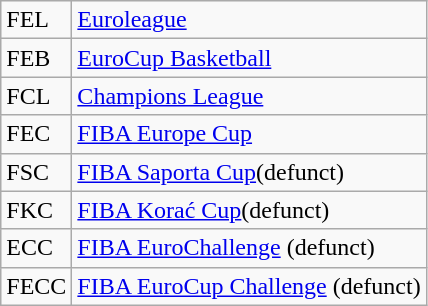<table class="wikitable">
<tr>
<td>FEL</td>
<td><a href='#'>Euroleague</a></td>
</tr>
<tr>
<td>FEB</td>
<td><a href='#'>EuroCup Basketball</a></td>
</tr>
<tr>
<td>FCL</td>
<td><a href='#'>Champions League</a></td>
</tr>
<tr>
<td>FEC</td>
<td><a href='#'>FIBA Europe Cup</a></td>
</tr>
<tr>
<td>FSC</td>
<td><a href='#'>FIBA Saporta Cup</a>(defunct)</td>
</tr>
<tr>
<td>FKC</td>
<td><a href='#'>FIBA Korać Cup</a>(defunct)</td>
</tr>
<tr>
<td>ECC</td>
<td><a href='#'>FIBA EuroChallenge</a> (defunct)</td>
</tr>
<tr>
<td>FECC</td>
<td><a href='#'>FIBA EuroCup Challenge</a> (defunct)</td>
</tr>
</table>
